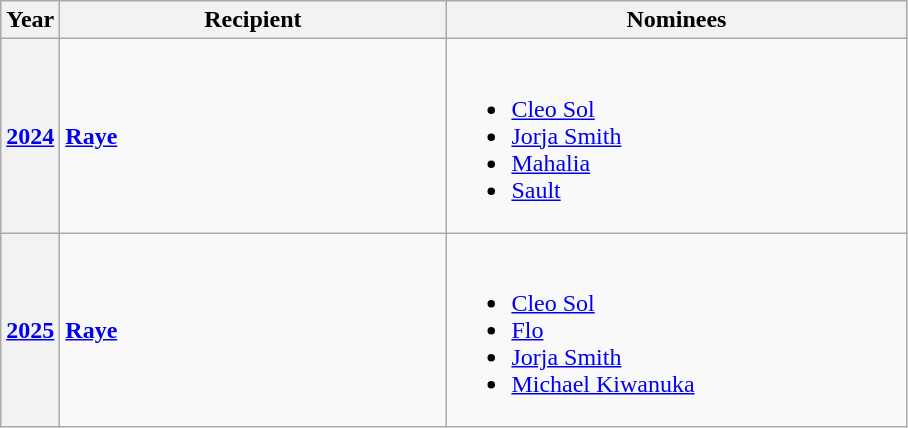<table class="wikitable sortable">
<tr>
<th>Year</th>
<th width=250px>Recipient</th>
<th width=300px class=unsortable>Nominees</th>
</tr>
<tr>
<th><a href='#'>2024</a></th>
<td><strong><a href='#'>Raye</a></strong></td>
<td><br><ul><li><a href='#'>Cleo Sol</a></li><li><a href='#'>Jorja Smith</a></li><li><a href='#'>Mahalia</a></li><li><a href='#'>Sault</a></li></ul></td>
</tr>
<tr>
<th><a href='#'>2025</a></th>
<td><strong><a href='#'>Raye</a></strong></td>
<td><br><ul><li><a href='#'>Cleo Sol</a></li><li><a href='#'>Flo</a></li><li><a href='#'>Jorja Smith</a></li><li><a href='#'>Michael Kiwanuka</a></li></ul></td>
</tr>
</table>
